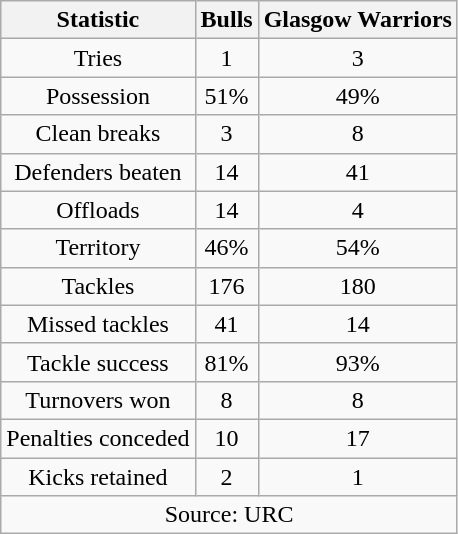<table class="wikitable" style="text-align:center">
<tr>
<th>Statistic</th>
<th>Bulls</th>
<th>Glasgow Warriors</th>
</tr>
<tr>
<td>Tries</td>
<td>1</td>
<td>3</td>
</tr>
<tr>
<td>Possession</td>
<td>51%</td>
<td>49%</td>
</tr>
<tr>
<td>Clean breaks</td>
<td>3</td>
<td>8</td>
</tr>
<tr>
<td>Defenders beaten</td>
<td>14</td>
<td>41</td>
</tr>
<tr>
<td>Offloads</td>
<td>14</td>
<td>4</td>
</tr>
<tr>
<td>Territory</td>
<td>46%</td>
<td>54%</td>
</tr>
<tr>
<td>Tackles</td>
<td>176</td>
<td>180</td>
</tr>
<tr>
<td>Missed tackles</td>
<td>41</td>
<td>14</td>
</tr>
<tr>
<td>Tackle success</td>
<td>81%</td>
<td>93%</td>
</tr>
<tr>
<td>Turnovers won</td>
<td>8</td>
<td>8</td>
</tr>
<tr>
<td>Penalties conceded</td>
<td>10</td>
<td>17</td>
</tr>
<tr>
<td>Kicks retained</td>
<td>2</td>
<td>1</td>
</tr>
<tr>
<td colspan="3">Source: URC</td>
</tr>
</table>
